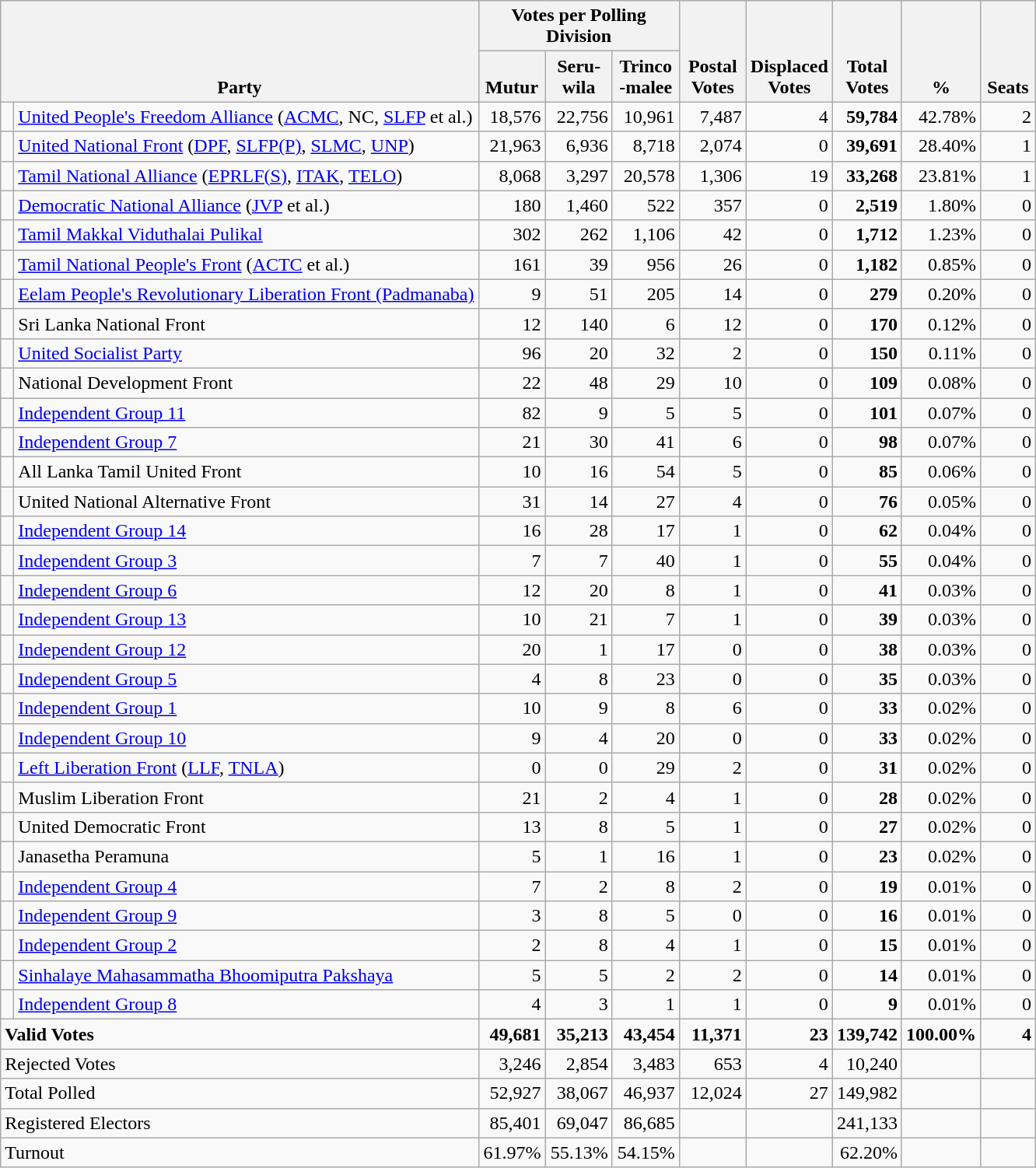<table class="wikitable" border="1" style="text-align:right;">
<tr>
<th align=left valign=bottom rowspan=2 colspan=2>Party</th>
<th colspan=3>Votes per Polling Division</th>
<th align=center valign=bottom rowspan=2 width="50">Postal<br>Votes</th>
<th align=center valign=bottom rowspan=2 width="50">Displaced<br>Votes</th>
<th align=center valign=bottom rowspan=2 width="50">Total Votes</th>
<th align=center valign=bottom rowspan=2 width="50">%</th>
<th align=center valign=bottom rowspan=2 width="40">Seats</th>
</tr>
<tr>
<th align=center valign=bottom width="50">Mutur</th>
<th align=center valign=bottom width="50">Seru-<br>wila</th>
<th align=center valign=bottom width="50">Trinco<br>-malee</th>
</tr>
<tr>
<td bgcolor=> </td>
<td align=left><a href='#'>United People's Freedom Alliance</a> (<a href='#'>ACMC</a>, NC, <a href='#'>SLFP</a> et al.)</td>
<td>18,576</td>
<td>22,756</td>
<td>10,961</td>
<td>7,487</td>
<td>4</td>
<td><strong>59,784</strong></td>
<td>42.78%</td>
<td>2</td>
</tr>
<tr>
<td bgcolor=> </td>
<td align=left><a href='#'>United National Front</a> (<a href='#'>DPF</a>, <a href='#'>SLFP(P)</a>, <a href='#'>SLMC</a>, <a href='#'>UNP</a>)</td>
<td>21,963</td>
<td>6,936</td>
<td>8,718</td>
<td>2,074</td>
<td>0</td>
<td><strong>39,691</strong></td>
<td>28.40%</td>
<td>1</td>
</tr>
<tr>
<td bgcolor=> </td>
<td align=left><a href='#'>Tamil National Alliance</a> (<a href='#'>EPRLF(S)</a>, <a href='#'>ITAK</a>, <a href='#'>TELO</a>)</td>
<td>8,068</td>
<td>3,297</td>
<td>20,578</td>
<td>1,306</td>
<td>19</td>
<td><strong>33,268</strong></td>
<td>23.81%</td>
<td>1</td>
</tr>
<tr>
<td bgcolor=> </td>
<td align=left><a href='#'>Democratic National Alliance</a> (<a href='#'>JVP</a> et al.)</td>
<td>180</td>
<td>1,460</td>
<td>522</td>
<td>357</td>
<td>0</td>
<td><strong>2,519</strong></td>
<td>1.80%</td>
<td>0</td>
</tr>
<tr>
<td></td>
<td align=left><a href='#'>Tamil Makkal Viduthalai Pulikal</a></td>
<td>302</td>
<td>262</td>
<td>1,106</td>
<td>42</td>
<td>0</td>
<td><strong>1,712</strong></td>
<td>1.23%</td>
<td>0</td>
</tr>
<tr>
<td></td>
<td align=left><a href='#'>Tamil National People's Front</a> (<a href='#'>ACTC</a> et al.)</td>
<td>161</td>
<td>39</td>
<td>956</td>
<td>26</td>
<td>0</td>
<td><strong>1,182</strong></td>
<td>0.85%</td>
<td>0</td>
</tr>
<tr>
<td bgcolor=> </td>
<td align=left><a href='#'>Eelam People's Revolutionary Liberation Front (Padmanaba)</a></td>
<td>9</td>
<td>51</td>
<td>205</td>
<td>14</td>
<td>0</td>
<td><strong>279</strong></td>
<td>0.20%</td>
<td>0</td>
</tr>
<tr>
<td></td>
<td align=left>Sri Lanka National Front</td>
<td>12</td>
<td>140</td>
<td>6</td>
<td>12</td>
<td>0</td>
<td><strong>170</strong></td>
<td>0.12%</td>
<td>0</td>
</tr>
<tr>
<td></td>
<td align=left><a href='#'>United Socialist Party</a></td>
<td>96</td>
<td>20</td>
<td>32</td>
<td>2</td>
<td>0</td>
<td><strong>150</strong></td>
<td>0.11%</td>
<td>0</td>
</tr>
<tr>
<td></td>
<td align=left>National Development Front</td>
<td>22</td>
<td>48</td>
<td>29</td>
<td>10</td>
<td>0</td>
<td><strong>109</strong></td>
<td>0.08%</td>
<td>0</td>
</tr>
<tr>
<td bgcolor=> </td>
<td align=left><a href='#'>Independent Group 11</a></td>
<td>82</td>
<td>9</td>
<td>5</td>
<td>5</td>
<td>0</td>
<td><strong>101</strong></td>
<td>0.07%</td>
<td>0</td>
</tr>
<tr>
<td bgcolor=> </td>
<td align=left><a href='#'>Independent Group 7</a></td>
<td>21</td>
<td>30</td>
<td>41</td>
<td>6</td>
<td>0</td>
<td><strong>98</strong></td>
<td>0.07%</td>
<td>0</td>
</tr>
<tr>
<td></td>
<td align=left>All Lanka Tamil United Front</td>
<td>10</td>
<td>16</td>
<td>54</td>
<td>5</td>
<td>0</td>
<td><strong>85</strong></td>
<td>0.06%</td>
<td>0</td>
</tr>
<tr>
<td></td>
<td align=left>United National Alternative Front</td>
<td>31</td>
<td>14</td>
<td>27</td>
<td>4</td>
<td>0</td>
<td><strong>76</strong></td>
<td>0.05%</td>
<td>0</td>
</tr>
<tr>
<td bgcolor=> </td>
<td align=left><a href='#'>Independent Group 14</a></td>
<td>16</td>
<td>28</td>
<td>17</td>
<td>1</td>
<td>0</td>
<td><strong>62</strong></td>
<td>0.04%</td>
<td>0</td>
</tr>
<tr>
<td bgcolor=> </td>
<td align=left><a href='#'>Independent Group 3</a></td>
<td>7</td>
<td>7</td>
<td>40</td>
<td>1</td>
<td>0</td>
<td><strong>55</strong></td>
<td>0.04%</td>
<td>0</td>
</tr>
<tr>
<td bgcolor=> </td>
<td align=left><a href='#'>Independent Group 6</a></td>
<td>12</td>
<td>20</td>
<td>8</td>
<td>1</td>
<td>0</td>
<td><strong>41</strong></td>
<td>0.03%</td>
<td>0</td>
</tr>
<tr>
<td bgcolor=> </td>
<td align=left><a href='#'>Independent Group 13</a></td>
<td>10</td>
<td>21</td>
<td>7</td>
<td>1</td>
<td>0</td>
<td><strong>39</strong></td>
<td>0.03%</td>
<td>0</td>
</tr>
<tr>
<td bgcolor=> </td>
<td align=left><a href='#'>Independent Group 12</a></td>
<td>20</td>
<td>1</td>
<td>17</td>
<td>0</td>
<td>0</td>
<td><strong>38</strong></td>
<td>0.03%</td>
<td>0</td>
</tr>
<tr>
<td bgcolor=> </td>
<td align=left><a href='#'>Independent Group 5</a></td>
<td>4</td>
<td>8</td>
<td>23</td>
<td>0</td>
<td>0</td>
<td><strong>35</strong></td>
<td>0.03%</td>
<td>0</td>
</tr>
<tr>
<td bgcolor=> </td>
<td align=left><a href='#'>Independent Group 1</a></td>
<td>10</td>
<td>9</td>
<td>8</td>
<td>6</td>
<td>0</td>
<td><strong>33</strong></td>
<td>0.02%</td>
<td>0</td>
</tr>
<tr>
<td bgcolor=> </td>
<td align=left><a href='#'>Independent Group 10</a></td>
<td>9</td>
<td>4</td>
<td>20</td>
<td>0</td>
<td>0</td>
<td><strong>33</strong></td>
<td>0.02%</td>
<td>0</td>
</tr>
<tr>
<td bgcolor=> </td>
<td align=left><a href='#'>Left Liberation Front</a> (<a href='#'>LLF</a>, <a href='#'>TNLA</a>)</td>
<td>0</td>
<td>0</td>
<td>29</td>
<td>2</td>
<td>0</td>
<td><strong>31</strong></td>
<td>0.02%</td>
<td>0</td>
</tr>
<tr>
<td></td>
<td align=left>Muslim Liberation Front</td>
<td>21</td>
<td>2</td>
<td>4</td>
<td>1</td>
<td>0</td>
<td><strong>28</strong></td>
<td>0.02%</td>
<td>0</td>
</tr>
<tr>
<td></td>
<td align=left>United Democratic Front</td>
<td>13</td>
<td>8</td>
<td>5</td>
<td>1</td>
<td>0</td>
<td><strong>27</strong></td>
<td>0.02%</td>
<td>0</td>
</tr>
<tr>
<td></td>
<td align=left>Janasetha Peramuna</td>
<td>5</td>
<td>1</td>
<td>16</td>
<td>1</td>
<td>0</td>
<td><strong>23</strong></td>
<td>0.02%</td>
<td>0</td>
</tr>
<tr>
<td bgcolor=> </td>
<td align=left><a href='#'>Independent Group 4</a></td>
<td>7</td>
<td>2</td>
<td>8</td>
<td>2</td>
<td>0</td>
<td><strong>19</strong></td>
<td>0.01%</td>
<td>0</td>
</tr>
<tr>
<td bgcolor=> </td>
<td align=left><a href='#'>Independent Group 9</a></td>
<td>3</td>
<td>8</td>
<td>5</td>
<td>0</td>
<td>0</td>
<td><strong>16</strong></td>
<td>0.01%</td>
<td>0</td>
</tr>
<tr>
<td bgcolor=> </td>
<td align=left><a href='#'>Independent Group 2</a></td>
<td>2</td>
<td>8</td>
<td>4</td>
<td>1</td>
<td>0</td>
<td><strong>15</strong></td>
<td>0.01%</td>
<td>0</td>
</tr>
<tr>
<td bgcolor=> </td>
<td align=left><a href='#'>Sinhalaye Mahasammatha Bhoomiputra Pakshaya</a></td>
<td>5</td>
<td>5</td>
<td>2</td>
<td>2</td>
<td>0</td>
<td><strong>14</strong></td>
<td>0.01%</td>
<td>0</td>
</tr>
<tr>
<td bgcolor=> </td>
<td align=left><a href='#'>Independent Group 8</a></td>
<td>4</td>
<td>3</td>
<td>1</td>
<td>1</td>
<td>0</td>
<td><strong>9</strong></td>
<td>0.01%</td>
<td>0</td>
</tr>
<tr>
<td align=left colspan=2><strong>Valid Votes</strong></td>
<td><strong>49,681</strong></td>
<td><strong>35,213</strong></td>
<td><strong>43,454</strong></td>
<td><strong>11,371</strong></td>
<td><strong>23</strong></td>
<td><strong>139,742</strong></td>
<td><strong>100.00%</strong></td>
<td><strong>4</strong></td>
</tr>
<tr>
<td align=left colspan=2>Rejected Votes</td>
<td>3,246</td>
<td>2,854</td>
<td>3,483</td>
<td>653</td>
<td>4</td>
<td>10,240</td>
<td></td>
<td></td>
</tr>
<tr>
<td align=left colspan=2>Total Polled</td>
<td>52,927</td>
<td>38,067</td>
<td>46,937</td>
<td>12,024</td>
<td>27</td>
<td>149,982</td>
<td></td>
<td></td>
</tr>
<tr>
<td align=left colspan=2>Registered Electors</td>
<td>85,401</td>
<td>69,047</td>
<td>86,685</td>
<td></td>
<td></td>
<td>241,133</td>
<td></td>
<td></td>
</tr>
<tr>
<td align=left colspan=2>Turnout</td>
<td>61.97%</td>
<td>55.13%</td>
<td>54.15%</td>
<td></td>
<td></td>
<td>62.20%</td>
<td></td>
<td></td>
</tr>
</table>
